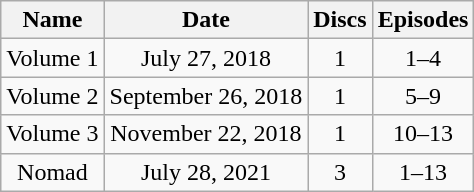<table class="wikitable" style="text-align:center;">
<tr>
<th>Name</th>
<th>Date</th>
<th>Discs</th>
<th>Episodes</th>
</tr>
<tr>
<td>Volume 1</td>
<td>July 27, 2018</td>
<td>1</td>
<td>1–4</td>
</tr>
<tr>
<td>Volume 2</td>
<td>September 26, 2018</td>
<td>1</td>
<td>5–9</td>
</tr>
<tr>
<td>Volume 3</td>
<td>November 22, 2018</td>
<td>1</td>
<td>10–13</td>
</tr>
<tr>
<td>Nomad</td>
<td>July 28, 2021</td>
<td>3</td>
<td>1–13</td>
</tr>
</table>
